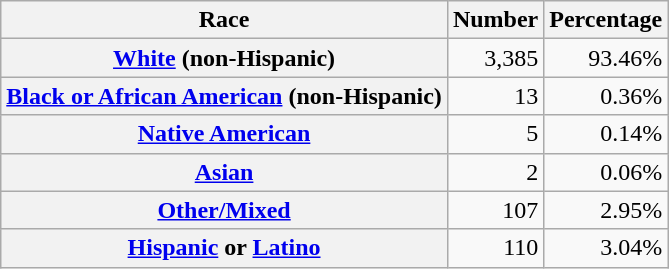<table class="wikitable" style="text-align:right">
<tr>
<th scope="col">Race</th>
<th scope="col">Number</th>
<th scope="col">Percentage</th>
</tr>
<tr>
<th scope="row"><a href='#'>White</a> (non-Hispanic)</th>
<td>3,385</td>
<td>93.46%</td>
</tr>
<tr>
<th scope="row"><a href='#'>Black or African American</a> (non-Hispanic)</th>
<td>13</td>
<td>0.36%</td>
</tr>
<tr>
<th scope="row"><a href='#'>Native American</a></th>
<td>5</td>
<td>0.14%</td>
</tr>
<tr>
<th scope="row"><a href='#'>Asian</a></th>
<td>2</td>
<td>0.06%</td>
</tr>
<tr>
<th scope="row"><a href='#'>Other/Mixed</a></th>
<td>107</td>
<td>2.95%</td>
</tr>
<tr>
<th scope="row"><a href='#'>Hispanic</a> or <a href='#'>Latino</a></th>
<td>110</td>
<td>3.04%</td>
</tr>
</table>
